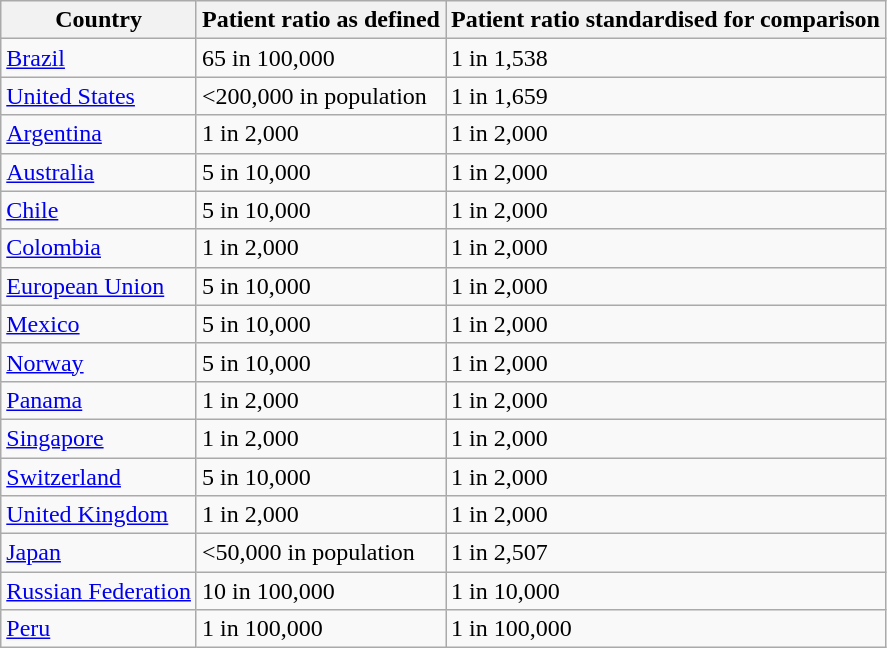<table class="wikitable">
<tr>
<th>Country</th>
<th>Patient ratio as defined</th>
<th>Patient ratio standardised for comparison</th>
</tr>
<tr>
<td><a href='#'>Brazil</a></td>
<td>65 in 100,000</td>
<td>1 in 1,538</td>
</tr>
<tr>
<td><a href='#'>United States</a></td>
<td><200,000 in population</td>
<td>1 in 1,659 </td>
</tr>
<tr>
<td><a href='#'>Argentina</a></td>
<td>1 in 2,000</td>
<td>1 in 2,000</td>
</tr>
<tr>
<td><a href='#'>Australia</a></td>
<td>5 in 10,000</td>
<td>1 in 2,000</td>
</tr>
<tr>
<td><a href='#'>Chile</a></td>
<td>5 in 10,000</td>
<td>1 in 2,000</td>
</tr>
<tr>
<td><a href='#'>Colombia</a></td>
<td>1 in 2,000</td>
<td>1 in 2,000</td>
</tr>
<tr>
<td><a href='#'>European Union</a></td>
<td>5 in 10,000</td>
<td>1 in 2,000</td>
</tr>
<tr>
<td><a href='#'>Mexico</a></td>
<td>5 in 10,000</td>
<td>1 in 2,000</td>
</tr>
<tr>
<td><a href='#'>Norway</a></td>
<td>5 in 10,000</td>
<td>1 in 2,000</td>
</tr>
<tr>
<td><a href='#'>Panama</a></td>
<td>1 in 2,000</td>
<td>1 in 2,000</td>
</tr>
<tr>
<td><a href='#'>Singapore</a></td>
<td>1 in 2,000</td>
<td>1 in 2,000</td>
</tr>
<tr>
<td><a href='#'>Switzerland</a></td>
<td>5 in 10,000</td>
<td>1 in 2,000</td>
</tr>
<tr>
<td><a href='#'>United Kingdom</a></td>
<td>1 in 2,000</td>
<td>1 in 2,000</td>
</tr>
<tr>
<td><a href='#'>Japan</a></td>
<td><50,000 in population</td>
<td>1 in 2,507 </td>
</tr>
<tr>
<td><a href='#'>Russian Federation</a></td>
<td>10 in 100,000</td>
<td>1 in 10,000</td>
</tr>
<tr>
<td><a href='#'>Peru</a></td>
<td>1 in 100,000</td>
<td>1 in 100,000</td>
</tr>
</table>
